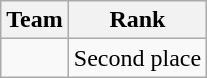<table class="wikitable" border="1">
<tr>
<th>Team</th>
<th>Rank</th>
</tr>
<tr>
<td align=center></td>
<td> Second place</td>
</tr>
</table>
